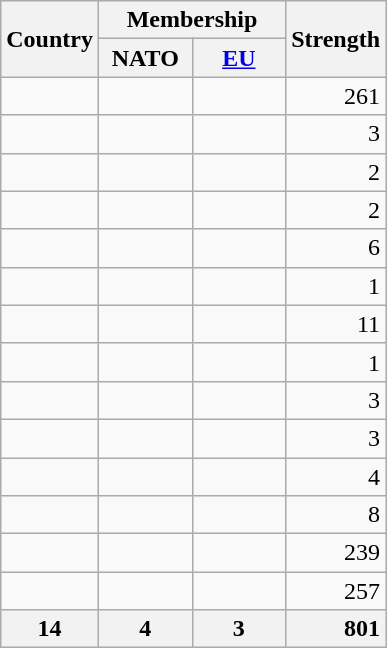<table class="wikitable sortable">
<tr>
<th rowspan="2">Country</th>
<th colspan="2">Membership</th>
<th rowspan="2">Strength</th>
</tr>
<tr>
<th style="width:55px;">NATO</th>
<th style="width:55px;"><a href='#'>EU</a></th>
</tr>
<tr>
<td></td>
<td></td>
<td></td>
<td style="text-align:right">261</td>
</tr>
<tr>
<td></td>
<td></td>
<td></td>
<td style="text-align:right">3</td>
</tr>
<tr>
<td></td>
<td></td>
<td></td>
<td style="text-align:right">2</td>
</tr>
<tr>
<td></td>
<td></td>
<td></td>
<td style="text-align:right">2</td>
</tr>
<tr>
<td></td>
<td></td>
<td></td>
<td style="text-align:right">6</td>
</tr>
<tr>
<td></td>
<td></td>
<td></td>
<td style="text-align:right">1</td>
</tr>
<tr>
<td></td>
<td></td>
<td></td>
<td style="text-align:right">11</td>
</tr>
<tr>
<td></td>
<td></td>
<td></td>
<td style="text-align:right">1</td>
</tr>
<tr>
<td></td>
<td></td>
<td></td>
<td style="text-align:right">3</td>
</tr>
<tr>
<td></td>
<td></td>
<td></td>
<td style="text-align:right">3</td>
</tr>
<tr>
<td></td>
<td></td>
<td></td>
<td style="text-align:right">4</td>
</tr>
<tr>
<td></td>
<td></td>
<td></td>
<td style="text-align:right">8</td>
</tr>
<tr>
<td></td>
<td></td>
<td></td>
<td style="text-align:right">239</td>
</tr>
<tr>
<td></td>
<td></td>
<td></td>
<td style="text-align:right">257</td>
</tr>
<tr>
<th>14</th>
<th>4</th>
<th>3</th>
<th style="text-align:right">801</th>
</tr>
</table>
